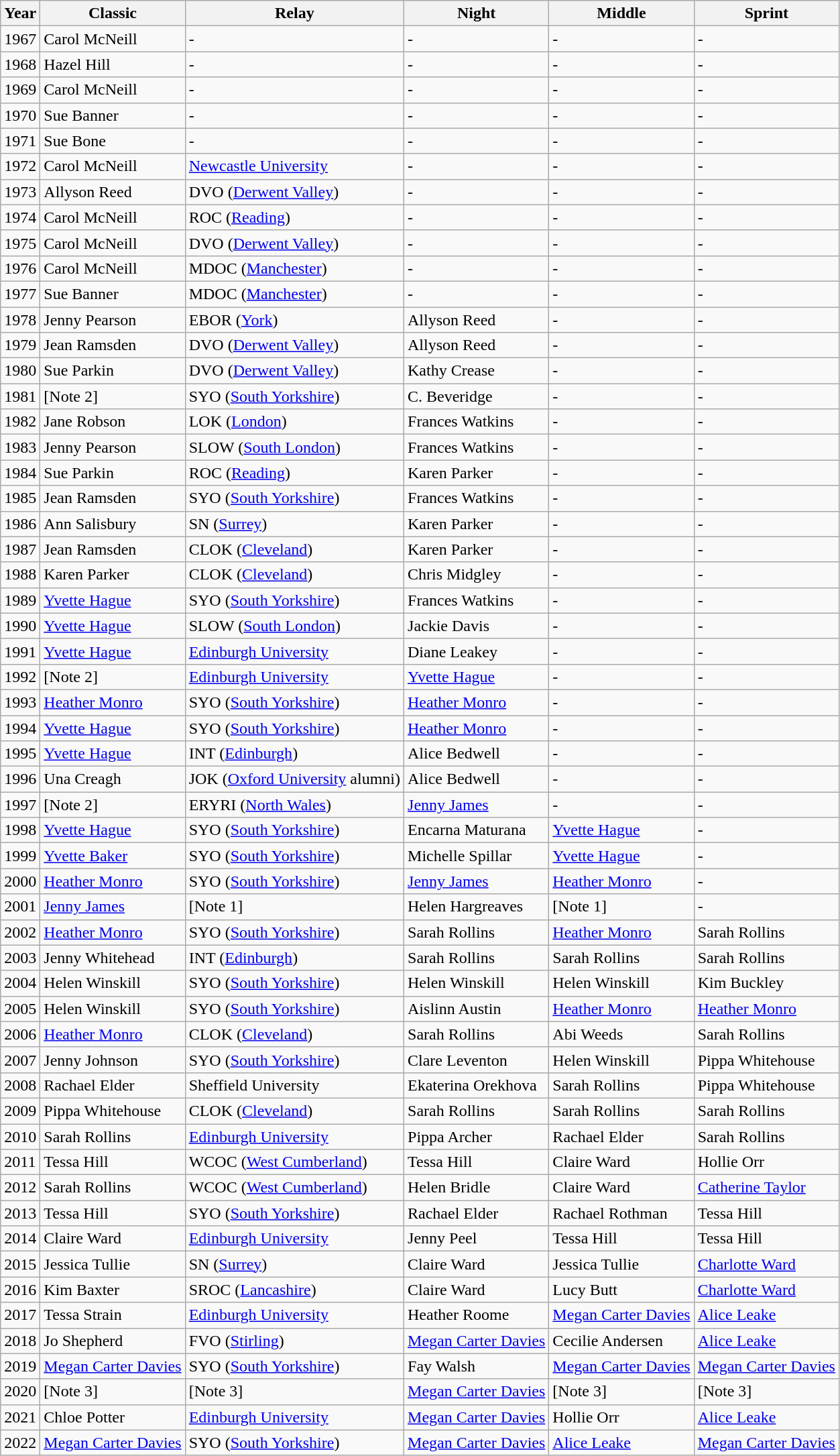<table class=wikitable>
<tr valign=top>
<th>Year</th>
<th>Classic</th>
<th>Relay</th>
<th>Night</th>
<th>Middle</th>
<th>Sprint</th>
</tr>
<tr valign=top>
<td>1967</td>
<td>Carol McNeill</td>
<td>-</td>
<td>-</td>
<td>-</td>
<td>-</td>
</tr>
<tr valign=top>
<td>1968</td>
<td>Hazel Hill</td>
<td>-</td>
<td>-</td>
<td>-</td>
<td>-</td>
</tr>
<tr valign=top>
<td>1969</td>
<td>Carol McNeill</td>
<td>-</td>
<td>-</td>
<td>-</td>
<td>-</td>
</tr>
<tr valign=top>
<td>1970</td>
<td>Sue Banner</td>
<td>-</td>
<td>-</td>
<td>-</td>
<td>-</td>
</tr>
<tr valign=top>
<td>1971</td>
<td>Sue Bone</td>
<td>-</td>
<td>-</td>
<td>-</td>
<td>-</td>
</tr>
<tr valign=top>
<td>1972</td>
<td>Carol McNeill</td>
<td><a href='#'>Newcastle University</a></td>
<td>-</td>
<td>-</td>
<td>-</td>
</tr>
<tr valign=top>
<td>1973</td>
<td>Allyson Reed</td>
<td>DVO (<a href='#'>Derwent Valley</a>)</td>
<td>-</td>
<td>-</td>
<td>-</td>
</tr>
<tr valign=top>
<td>1974</td>
<td>Carol McNeill</td>
<td>ROC (<a href='#'>Reading</a>)</td>
<td>-</td>
<td>-</td>
<td>-</td>
</tr>
<tr valign=top>
<td>1975</td>
<td>Carol McNeill</td>
<td>DVO (<a href='#'>Derwent Valley</a>)</td>
<td>-</td>
<td>-</td>
<td>-</td>
</tr>
<tr valign=top>
<td>1976</td>
<td>Carol McNeill</td>
<td>MDOC (<a href='#'>Manchester</a>)</td>
<td>-</td>
<td>-</td>
<td>-</td>
</tr>
<tr valign=top>
<td>1977</td>
<td>Sue Banner</td>
<td>MDOC (<a href='#'>Manchester</a>)</td>
<td>-</td>
<td>-</td>
<td>-</td>
</tr>
<tr valign=top>
<td>1978</td>
<td>Jenny Pearson</td>
<td>EBOR (<a href='#'>York</a>)</td>
<td>Allyson Reed</td>
<td>-</td>
<td>-</td>
</tr>
<tr valign=top>
<td>1979</td>
<td>Jean Ramsden</td>
<td>DVO (<a href='#'>Derwent Valley</a>)</td>
<td>Allyson Reed</td>
<td>-</td>
<td>-</td>
</tr>
<tr valign=top>
<td>1980</td>
<td>Sue Parkin</td>
<td>DVO (<a href='#'>Derwent Valley</a>)</td>
<td>Kathy Crease</td>
<td>-</td>
<td>-</td>
</tr>
<tr valign=top>
<td>1981</td>
<td>[Note 2]</td>
<td>SYO (<a href='#'>South Yorkshire</a>)</td>
<td>C. Beveridge</td>
<td>-</td>
<td>-</td>
</tr>
<tr valign=top>
<td>1982</td>
<td>Jane Robson</td>
<td>LOK (<a href='#'>London</a>)</td>
<td>Frances Watkins</td>
<td>-</td>
<td>-</td>
</tr>
<tr valign=top>
<td>1983</td>
<td>Jenny Pearson</td>
<td>SLOW (<a href='#'>South London</a>)</td>
<td>Frances Watkins</td>
<td>-</td>
<td>-</td>
</tr>
<tr valign=top>
<td>1984</td>
<td>Sue Parkin</td>
<td>ROC (<a href='#'>Reading</a>)</td>
<td>Karen Parker</td>
<td>-</td>
<td>-</td>
</tr>
<tr valign=top>
<td>1985</td>
<td>Jean Ramsden</td>
<td>SYO (<a href='#'>South Yorkshire</a>)</td>
<td>Frances Watkins</td>
<td>-</td>
<td>-</td>
</tr>
<tr valign=top>
<td>1986</td>
<td>Ann Salisbury</td>
<td>SN (<a href='#'>Surrey</a>)</td>
<td>Karen Parker</td>
<td>-</td>
<td>-</td>
</tr>
<tr valign=top>
<td>1987</td>
<td>Jean Ramsden</td>
<td>CLOK (<a href='#'>Cleveland</a>)</td>
<td>Karen Parker</td>
<td>-</td>
<td>-</td>
</tr>
<tr valign=top>
<td>1988</td>
<td>Karen Parker</td>
<td>CLOK (<a href='#'>Cleveland</a>)</td>
<td>Chris Midgley</td>
<td>-</td>
<td>-</td>
</tr>
<tr valign=top>
<td>1989</td>
<td><a href='#'>Yvette Hague</a></td>
<td>SYO (<a href='#'>South Yorkshire</a>)</td>
<td>Frances Watkins</td>
<td>-</td>
<td>-</td>
</tr>
<tr valign=top>
<td>1990</td>
<td><a href='#'>Yvette Hague</a></td>
<td>SLOW (<a href='#'>South London</a>)</td>
<td>Jackie Davis</td>
<td>-</td>
<td>-</td>
</tr>
<tr valign=top>
<td>1991</td>
<td><a href='#'>Yvette Hague</a></td>
<td><a href='#'>Edinburgh University</a></td>
<td>Diane Leakey</td>
<td>-</td>
<td>-</td>
</tr>
<tr valign=top>
<td>1992</td>
<td>[Note 2]</td>
<td><a href='#'>Edinburgh University</a></td>
<td><a href='#'>Yvette Hague</a></td>
<td>-</td>
<td>-</td>
</tr>
<tr valign=top>
<td>1993</td>
<td><a href='#'>Heather Monro</a></td>
<td>SYO (<a href='#'>South Yorkshire</a>)</td>
<td><a href='#'>Heather Monro</a></td>
<td>-</td>
<td>-</td>
</tr>
<tr valign=top>
<td>1994</td>
<td><a href='#'>Yvette Hague</a></td>
<td>SYO (<a href='#'>South Yorkshire</a>)</td>
<td><a href='#'>Heather Monro</a></td>
<td>-</td>
<td>-</td>
</tr>
<tr valign=top>
<td>1995</td>
<td><a href='#'>Yvette Hague</a></td>
<td>INT (<a href='#'>Edinburgh</a>)</td>
<td>Alice Bedwell</td>
<td>-</td>
<td>-</td>
</tr>
<tr valign=top>
<td>1996</td>
<td>Una Creagh</td>
<td>JOK (<a href='#'>Oxford University</a> alumni)</td>
<td>Alice Bedwell</td>
<td>-</td>
<td>-</td>
</tr>
<tr valign=top>
<td>1997</td>
<td>[Note 2]</td>
<td>ERYRI (<a href='#'>North Wales</a>)</td>
<td><a href='#'>Jenny James</a></td>
<td>-</td>
<td>-</td>
</tr>
<tr valign=top>
<td>1998</td>
<td><a href='#'>Yvette Hague</a></td>
<td>SYO (<a href='#'>South Yorkshire</a>)</td>
<td>Encarna Maturana</td>
<td><a href='#'>Yvette Hague</a></td>
<td>-</td>
</tr>
<tr valign=top>
<td>1999</td>
<td><a href='#'>Yvette Baker</a></td>
<td>SYO (<a href='#'>South Yorkshire</a>)</td>
<td>Michelle Spillar</td>
<td><a href='#'>Yvette Hague</a></td>
<td>-</td>
</tr>
<tr valign=top>
<td>2000</td>
<td><a href='#'>Heather Monro</a></td>
<td>SYO (<a href='#'>South Yorkshire</a>)</td>
<td><a href='#'>Jenny James</a></td>
<td><a href='#'>Heather Monro</a></td>
<td>-</td>
</tr>
<tr valign=top>
<td>2001</td>
<td><a href='#'>Jenny James</a></td>
<td>[Note 1]</td>
<td>Helen Hargreaves</td>
<td>[Note 1]</td>
<td>-</td>
</tr>
<tr valign=top>
<td>2002</td>
<td><a href='#'>Heather Monro</a></td>
<td>SYO (<a href='#'>South Yorkshire</a>)</td>
<td>Sarah Rollins</td>
<td><a href='#'>Heather Monro</a></td>
<td>Sarah Rollins</td>
</tr>
<tr valign=top>
<td>2003</td>
<td>Jenny Whitehead</td>
<td>INT (<a href='#'>Edinburgh</a>)</td>
<td>Sarah Rollins</td>
<td>Sarah Rollins</td>
<td>Sarah Rollins</td>
</tr>
<tr valign=top>
<td>2004</td>
<td>Helen Winskill</td>
<td>SYO (<a href='#'>South Yorkshire</a>)</td>
<td>Helen Winskill</td>
<td>Helen Winskill</td>
<td>Kim Buckley</td>
</tr>
<tr valign=top>
<td>2005</td>
<td>Helen Winskill</td>
<td>SYO (<a href='#'>South Yorkshire</a>)</td>
<td>Aislinn Austin</td>
<td><a href='#'>Heather Monro</a></td>
<td><a href='#'>Heather Monro</a></td>
</tr>
<tr valign=top>
<td>2006</td>
<td><a href='#'>Heather Monro</a></td>
<td>CLOK (<a href='#'>Cleveland</a>)</td>
<td>Sarah Rollins</td>
<td>Abi Weeds</td>
<td>Sarah Rollins</td>
</tr>
<tr valign=top>
<td>2007</td>
<td>Jenny Johnson</td>
<td>SYO (<a href='#'>South Yorkshire</a>)</td>
<td>Clare Leventon</td>
<td>Helen Winskill</td>
<td>Pippa Whitehouse</td>
</tr>
<tr valign=top>
<td>2008</td>
<td>Rachael Elder</td>
<td>Sheffield University</td>
<td>Ekaterina Orekhova</td>
<td>Sarah Rollins</td>
<td>Pippa Whitehouse</td>
</tr>
<tr valign=top>
<td>2009</td>
<td>Pippa Whitehouse</td>
<td>CLOK (<a href='#'>Cleveland</a>)</td>
<td>Sarah Rollins</td>
<td>Sarah Rollins</td>
<td>Sarah Rollins</td>
</tr>
<tr valign=top>
<td>2010</td>
<td>Sarah Rollins</td>
<td><a href='#'>Edinburgh University</a></td>
<td>Pippa Archer</td>
<td>Rachael Elder</td>
<td>Sarah Rollins</td>
</tr>
<tr valign=top>
<td>2011</td>
<td>Tessa Hill</td>
<td>WCOC (<a href='#'>West Cumberland</a>)</td>
<td>Tessa Hill</td>
<td>Claire Ward</td>
<td>Hollie Orr</td>
</tr>
<tr valign=top>
<td>2012</td>
<td>Sarah Rollins</td>
<td>WCOC (<a href='#'>West Cumberland</a>)</td>
<td>Helen Bridle</td>
<td>Claire Ward</td>
<td><a href='#'>Catherine Taylor</a></td>
</tr>
<tr valign=top>
<td>2013</td>
<td>Tessa Hill</td>
<td>SYO (<a href='#'>South Yorkshire</a>)</td>
<td>Rachael Elder</td>
<td>Rachael Rothman</td>
<td>Tessa Hill</td>
</tr>
<tr valign=top>
<td>2014</td>
<td>Claire Ward</td>
<td><a href='#'>Edinburgh University</a></td>
<td>Jenny Peel</td>
<td>Tessa Hill</td>
<td>Tessa Hill</td>
</tr>
<tr valign=top>
<td>2015</td>
<td>Jessica Tullie</td>
<td>SN (<a href='#'>Surrey</a>)</td>
<td>Claire Ward</td>
<td>Jessica Tullie</td>
<td><a href='#'>Charlotte Ward</a></td>
</tr>
<tr valign=top>
<td>2016</td>
<td>Kim Baxter</td>
<td>SROC (<a href='#'>Lancashire</a>)</td>
<td>Claire Ward</td>
<td>Lucy Butt</td>
<td><a href='#'>Charlotte Ward</a></td>
</tr>
<tr valign=top>
<td>2017</td>
<td>Tessa Strain</td>
<td><a href='#'>Edinburgh University</a></td>
<td>Heather Roome</td>
<td><a href='#'>Megan Carter Davies</a></td>
<td><a href='#'>Alice Leake</a></td>
</tr>
<tr valign=top>
<td>2018</td>
<td>Jo Shepherd</td>
<td>FVO (<a href='#'>Stirling</a>)</td>
<td><a href='#'>Megan Carter Davies</a></td>
<td>Cecilie Andersen</td>
<td><a href='#'>Alice Leake</a></td>
</tr>
<tr valign=top>
<td>2019</td>
<td><a href='#'>Megan Carter Davies</a></td>
<td>SYO (<a href='#'>South Yorkshire</a>)</td>
<td>Fay Walsh</td>
<td><a href='#'>Megan Carter Davies</a></td>
<td><a href='#'>Megan Carter Davies</a></td>
</tr>
<tr valign=top>
<td>2020</td>
<td>[Note 3]</td>
<td>[Note 3]</td>
<td><a href='#'>Megan Carter Davies</a></td>
<td>[Note 3]</td>
<td>[Note 3]</td>
</tr>
<tr>
<td>2021</td>
<td>Chloe Potter </td>
<td><a href='#'>Edinburgh University</a></td>
<td><a href='#'>Megan Carter Davies</a></td>
<td>Hollie Orr</td>
<td><a href='#'>Alice Leake</a></td>
</tr>
<tr>
<td>2022</td>
<td><a href='#'>Megan Carter Davies</a></td>
<td>SYO (<a href='#'>South Yorkshire</a>)</td>
<td><a href='#'>Megan Carter Davies</a></td>
<td><a href='#'>Alice Leake</a></td>
<td><a href='#'>Megan Carter Davies</a></td>
</tr>
</table>
